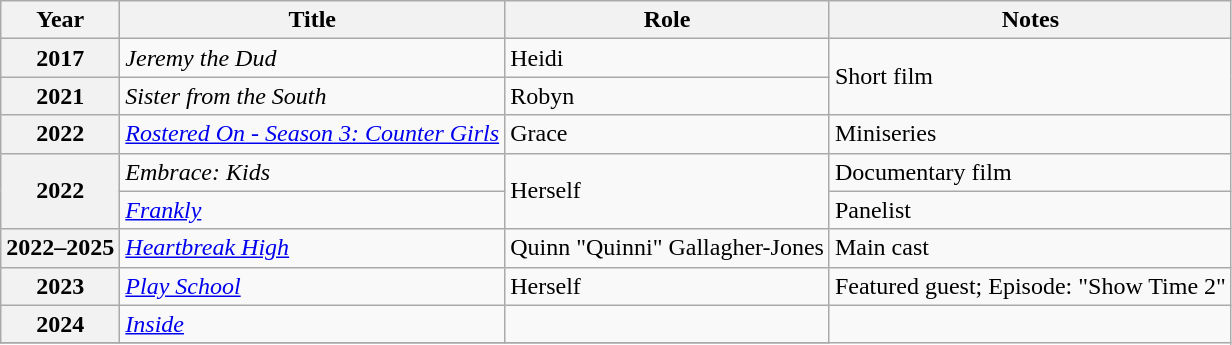<table class="wikitable plainrowheaders sortable">
<tr>
<th scope="col">Year</th>
<th scope="col">Title</th>
<th scope="col">Role</th>
<th class="unsortable">Notes</th>
</tr>
<tr>
<th scope="row">2017</th>
<td><em>Jeremy the Dud</em></td>
<td>Heidi</td>
<td rowspan="2">Short film</td>
</tr>
<tr>
<th scope="row">2021</th>
<td><em>Sister from the South</em></td>
<td>Robyn</td>
</tr>
<tr>
<th scope="row">2022</th>
<td><em><a href='#'>Rostered On - Season 3: Counter Girls</a></em></td>
<td>Grace</td>
<td>Miniseries</td>
</tr>
<tr>
<th scope="row" rowspan="2">2022</th>
<td><em>Embrace: Kids</em></td>
<td rowspan="2">Herself</td>
<td>Documentary film</td>
</tr>
<tr>
<td><em><a href='#'>Frankly</a></em></td>
<td>Panelist</td>
</tr>
<tr>
<th scope="row">2022–2025</th>
<td><em><a href='#'>Heartbreak High</a></em></td>
<td>Quinn "Quinni" Gallagher-Jones</td>
<td>Main cast</td>
</tr>
<tr>
<th scope="row">2023</th>
<td><a href='#'><em>Play School</em></a></td>
<td>Herself</td>
<td>Featured guest; Episode: "Show Time 2"</td>
</tr>
<tr>
<th scope="row">2024</th>
<td><em><a href='#'>Inside</a></em></td>
<td></td>
</tr>
<tr>
</tr>
</table>
